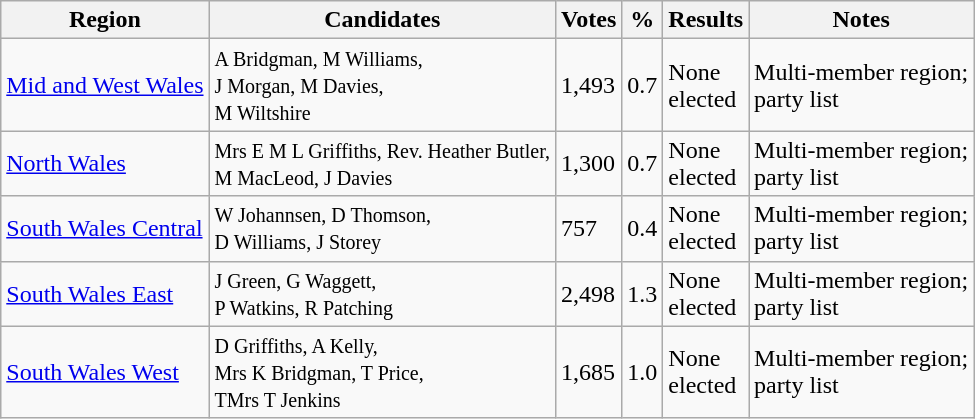<table class="wikitable">
<tr>
<th>Region</th>
<th>Candidates</th>
<th>Votes</th>
<th>%</th>
<th>Results</th>
<th>Notes</th>
</tr>
<tr>
<td><a href='#'>Mid and West Wales</a></td>
<td><small>A Bridgman, M Williams,<br>J Morgan, M Davies,<br>M Wiltshire</small></td>
<td>1,493</td>
<td>0.7</td>
<td>None<br>elected</td>
<td>Multi-member region;<br>party list</td>
</tr>
<tr>
<td><a href='#'>North Wales</a></td>
<td><small>Mrs E M L Griffiths, Rev. Heather Butler,<br>M MacLeod, J Davies</small></td>
<td>1,300</td>
<td>0.7</td>
<td>None<br>elected</td>
<td>Multi-member region;<br>party list</td>
</tr>
<tr>
<td><a href='#'>South Wales Central</a></td>
<td><small>W Johannsen, D Thomson,<br>D Williams, J Storey</small></td>
<td>757</td>
<td>0.4</td>
<td>None<br>elected</td>
<td>Multi-member region;<br>party list</td>
</tr>
<tr>
<td><a href='#'>South Wales East</a></td>
<td><small>J Green, G Waggett,<br>P Watkins, R Patching</small></td>
<td>2,498</td>
<td>1.3</td>
<td>None<br>elected</td>
<td>Multi-member region;<br>party list</td>
</tr>
<tr>
<td><a href='#'>South Wales West</a></td>
<td><small>D Griffiths, A Kelly,<br>Mrs K Bridgman, T Price,<br>TMrs T Jenkins</small></td>
<td>1,685</td>
<td>1.0</td>
<td>None<br>elected</td>
<td>Multi-member region;<br>party list</td>
</tr>
</table>
